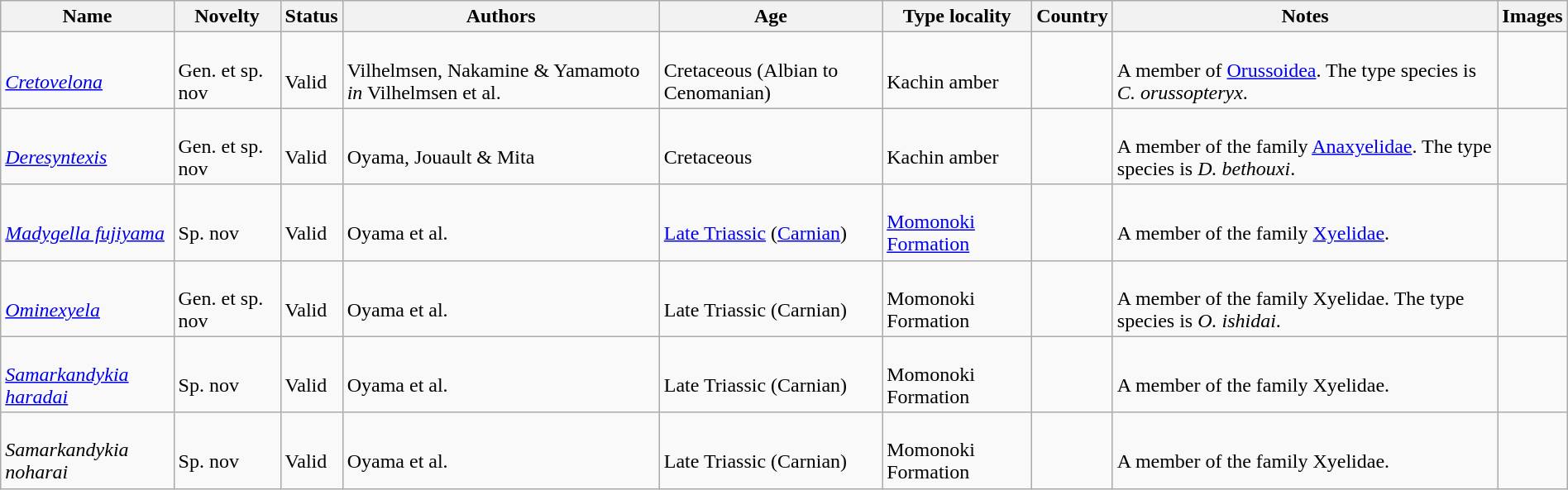<table class="wikitable sortable" align="center" width="100%">
<tr>
<th>Name</th>
<th>Novelty</th>
<th>Status</th>
<th>Authors</th>
<th>Age</th>
<th>Type locality</th>
<th>Country</th>
<th>Notes</th>
<th>Images</th>
</tr>
<tr>
<td><br><em><a href='#'>Cretovelona</a></em></td>
<td><br>Gen. et sp. nov</td>
<td><br>Valid</td>
<td><br>Vilhelmsen, Nakamine & Yamamoto <em>in</em> Vilhelmsen et al.</td>
<td><br>Cretaceous (Albian to Cenomanian)</td>
<td><br>Kachin amber</td>
<td><br></td>
<td><br>A member of <a href='#'>Orussoidea</a>. The type species is <em>C. orussopteryx</em>.</td>
<td></td>
</tr>
<tr>
<td><br><em><a href='#'>Deresyntexis</a></em></td>
<td><br>Gen. et sp. nov</td>
<td><br>Valid</td>
<td><br>Oyama, Jouault & Mita</td>
<td><br>Cretaceous</td>
<td><br>Kachin amber</td>
<td><br></td>
<td><br>A member of the family <a href='#'>Anaxyelidae</a>. The type species is <em>D. bethouxi</em>.</td>
<td></td>
</tr>
<tr>
<td><br><em><a href='#'>Madygella fujiyama</a></em></td>
<td><br>Sp. nov</td>
<td><br>Valid</td>
<td><br>Oyama et al.</td>
<td><br><a href='#'>Late Triassic</a> (<a href='#'>Carnian</a>)</td>
<td><br><a href='#'>Momonoki Formation</a></td>
<td><br></td>
<td><br>A member of the family <a href='#'>Xyelidae</a>.</td>
<td></td>
</tr>
<tr>
<td><br><em><a href='#'>Ominexyela</a></em></td>
<td><br>Gen. et sp. nov</td>
<td><br>Valid</td>
<td><br>Oyama et al.</td>
<td><br>Late Triassic (Carnian)</td>
<td><br>Momonoki Formation</td>
<td><br></td>
<td><br>A member of the family Xyelidae. The type species is <em>O. ishidai</em>.</td>
<td></td>
</tr>
<tr>
<td><br><em><a href='#'>Samarkandykia haradai</a></em></td>
<td><br>Sp. nov</td>
<td><br>Valid</td>
<td><br>Oyama et al.</td>
<td><br>Late Triassic (Carnian)</td>
<td><br>Momonoki Formation</td>
<td><br></td>
<td><br>A member of the family Xyelidae.</td>
<td></td>
</tr>
<tr>
<td><br><em>Samarkandykia noharai</em></td>
<td><br>Sp. nov</td>
<td><br>Valid</td>
<td><br>Oyama et al.</td>
<td><br>Late Triassic (Carnian)</td>
<td><br>Momonoki Formation</td>
<td><br></td>
<td><br>A member of the family Xyelidae.</td>
<td></td>
</tr>
</table>
